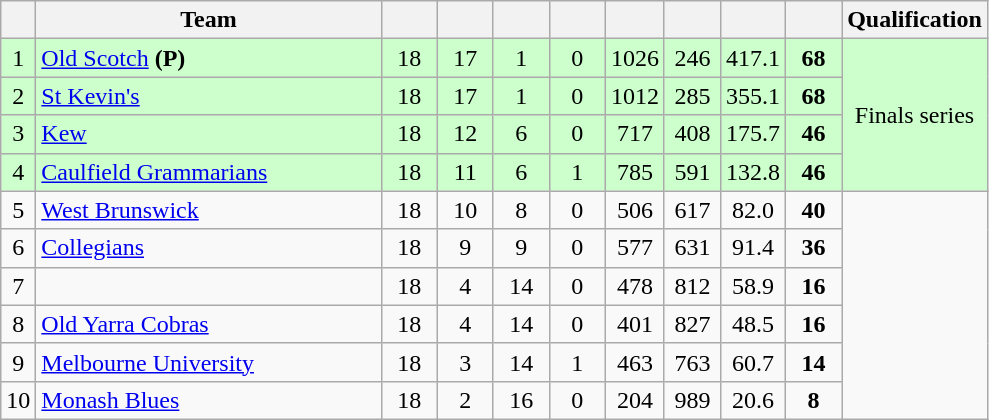<table class="wikitable" style="text-align:center; margin-bottom:0">
<tr>
<th style="width:10px"></th>
<th style="width:35%;">Team</th>
<th style="width:30px;"></th>
<th style="width:30px;"></th>
<th style="width:30px;"></th>
<th style="width:30px;"></th>
<th style="width:30px;"></th>
<th style="width:30px;"></th>
<th style="width:30px;"></th>
<th style="width:30px;"></th>
<th>Qualification</th>
</tr>
<tr style="background:#ccffcc;">
<td>1</td>
<td style="text-align:left;"><a href='#'>Old Scotch</a> <strong>(P)</strong></td>
<td>18</td>
<td>17</td>
<td>1</td>
<td>0</td>
<td>1026</td>
<td>246</td>
<td>417.1</td>
<td><strong>68</strong></td>
<td rowspan=4>Finals series</td>
</tr>
<tr style="background:#ccffcc;">
<td>2</td>
<td style="text-align:left;"><a href='#'>St Kevin's</a></td>
<td>18</td>
<td>17</td>
<td>1</td>
<td>0</td>
<td>1012</td>
<td>285</td>
<td>355.1</td>
<td><strong>68</strong></td>
</tr>
<tr style="background:#ccffcc;">
<td>3</td>
<td style="text-align:left;"><a href='#'>Kew</a></td>
<td>18</td>
<td>12</td>
<td>6</td>
<td>0</td>
<td>717</td>
<td>408</td>
<td>175.7</td>
<td><strong>46</strong></td>
</tr>
<tr style="background:#ccffcc;">
<td>4</td>
<td style="text-align:left;"><a href='#'>Caulfield Grammarians</a></td>
<td>18</td>
<td>11</td>
<td>6</td>
<td>1</td>
<td>785</td>
<td>591</td>
<td>132.8</td>
<td><strong>46</strong></td>
</tr>
<tr>
<td>5</td>
<td style="text-align:left;"><a href='#'>West Brunswick</a></td>
<td>18</td>
<td>10</td>
<td>8</td>
<td>0</td>
<td>506</td>
<td>617</td>
<td>82.0</td>
<td><strong>40</strong></td>
</tr>
<tr>
<td>6</td>
<td style="text-align:left;"><a href='#'>Collegians</a></td>
<td>18</td>
<td>9</td>
<td>9</td>
<td>0</td>
<td>577</td>
<td>631</td>
<td>91.4</td>
<td><strong>36</strong></td>
</tr>
<tr>
<td>7</td>
<td style="text-align:left;"></td>
<td>18</td>
<td>4</td>
<td>14</td>
<td>0</td>
<td>478</td>
<td>812</td>
<td>58.9</td>
<td><strong>16</strong></td>
</tr>
<tr>
<td>8</td>
<td style="text-align:left;"><a href='#'>Old Yarra Cobras</a></td>
<td>18</td>
<td>4</td>
<td>14</td>
<td>0</td>
<td>401</td>
<td>827</td>
<td>48.5</td>
<td><strong>16</strong></td>
</tr>
<tr>
<td>9</td>
<td style="text-align:left;"><a href='#'>Melbourne University</a></td>
<td>18</td>
<td>3</td>
<td>14</td>
<td>1</td>
<td>463</td>
<td>763</td>
<td>60.7</td>
<td><strong>14</strong></td>
</tr>
<tr>
<td>10</td>
<td style="text-align:left;"><a href='#'>Monash Blues</a></td>
<td>18</td>
<td>2</td>
<td>16</td>
<td>0</td>
<td>204</td>
<td>989</td>
<td>20.6</td>
<td><strong>8</strong></td>
</tr>
</table>
